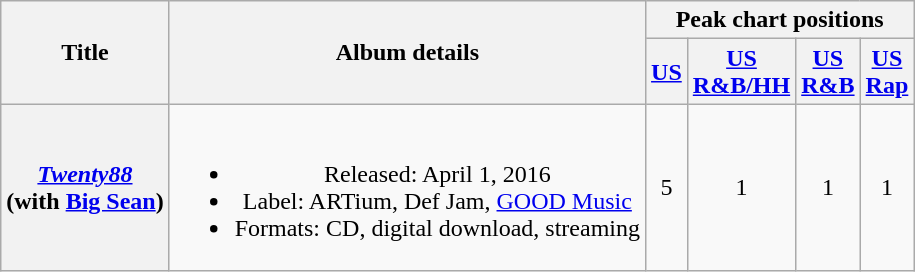<table class="wikitable plainrowheaders" style="text-align:center;">
<tr>
<th scope="col" rowspan="2">Title</th>
<th scope="col" rowspan="2">Album details</th>
<th scope="col" colspan="4">Peak chart positions</th>
</tr>
<tr>
<th scope="col"><a href='#'>US</a><br></th>
<th scope="col"><a href='#'>US<br>R&B/HH</a><br></th>
<th scope="col"><a href='#'>US<br>R&B</a><br></th>
<th scope="col"><a href='#'>US<br>Rap</a><br></th>
</tr>
<tr>
<th scope="row"><em><a href='#'>Twenty88</a></em><br><span>(with <a href='#'>Big Sean</a>)</span></th>
<td><br><ul><li>Released: April 1, 2016</li><li>Label: ARTium, Def Jam, <a href='#'>GOOD Music</a></li><li>Formats: CD, digital download, streaming</li></ul></td>
<td>5</td>
<td>1</td>
<td>1</td>
<td>1</td>
</tr>
</table>
